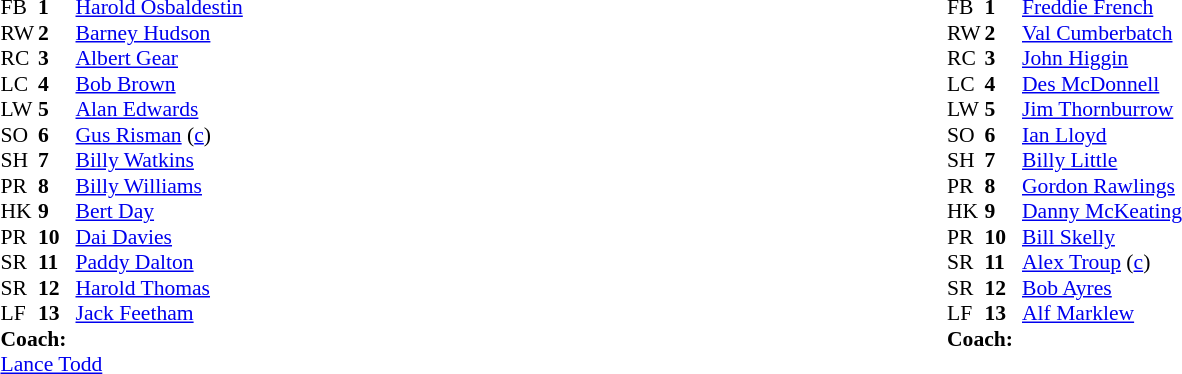<table width="100%">
<tr>
<td valign="top" width="50%"><br><table style="font-size: 90%" cellspacing="0" cellpadding="0">
<tr>
<th width="25"></th>
<th width="25"></th>
</tr>
<tr>
<td>FB</td>
<td><strong>1</strong></td>
<td><a href='#'>Harold Osbaldestin</a></td>
</tr>
<tr>
<td>RW</td>
<td><strong>2</strong></td>
<td><a href='#'>Barney Hudson</a></td>
</tr>
<tr>
<td>RC</td>
<td><strong>3</strong></td>
<td><a href='#'>Albert Gear</a></td>
</tr>
<tr>
<td>LC</td>
<td><strong>4</strong></td>
<td><a href='#'>Bob Brown</a></td>
</tr>
<tr>
<td>LW</td>
<td><strong>5</strong></td>
<td><a href='#'>Alan Edwards</a></td>
</tr>
<tr>
<td>SO</td>
<td><strong>6</strong></td>
<td><a href='#'>Gus Risman</a> (<a href='#'>c</a>)</td>
</tr>
<tr>
<td>SH</td>
<td><strong>7</strong></td>
<td><a href='#'>Billy Watkins</a></td>
</tr>
<tr>
<td>PR</td>
<td><strong>8</strong></td>
<td><a href='#'>Billy Williams</a></td>
</tr>
<tr>
<td>HK</td>
<td><strong>9</strong></td>
<td><a href='#'>Bert Day</a></td>
</tr>
<tr>
<td>PR</td>
<td><strong>10</strong></td>
<td><a href='#'>Dai Davies</a></td>
</tr>
<tr>
<td>SR</td>
<td><strong>11</strong></td>
<td><a href='#'>Paddy Dalton</a></td>
</tr>
<tr>
<td>SR</td>
<td><strong>12</strong></td>
<td><a href='#'>Harold Thomas</a></td>
</tr>
<tr>
<td>LF</td>
<td><strong>13</strong></td>
<td><a href='#'>Jack Feetham</a></td>
</tr>
<tr>
<td colspan=3><strong>Coach:</strong></td>
</tr>
<tr>
<td colspan="4"><a href='#'>Lance Todd</a></td>
</tr>
</table>
</td>
<td valign="top" width="50%"><br><table style="font-size: 90%" cellspacing="0" cellpadding="0">
<tr>
<th width="25"></th>
<th width="25"></th>
</tr>
<tr>
<td>FB</td>
<td><strong>1</strong></td>
<td><a href='#'>Freddie French</a></td>
</tr>
<tr>
<td>RW</td>
<td><strong>2</strong></td>
<td><a href='#'>Val Cumberbatch</a></td>
</tr>
<tr>
<td>RC</td>
<td><strong>3</strong></td>
<td><a href='#'>John Higgin</a></td>
</tr>
<tr>
<td>LC</td>
<td><strong>4</strong></td>
<td><a href='#'>Des McDonnell</a></td>
</tr>
<tr>
<td>LW</td>
<td><strong>5</strong></td>
<td><a href='#'>Jim Thornburrow</a></td>
</tr>
<tr>
<td>SO</td>
<td><strong>6</strong></td>
<td><a href='#'>Ian Lloyd</a></td>
</tr>
<tr>
<td>SH</td>
<td><strong>7</strong></td>
<td><a href='#'>Billy Little</a></td>
</tr>
<tr>
<td>PR</td>
<td><strong>8</strong></td>
<td><a href='#'>Gordon Rawlings</a></td>
</tr>
<tr>
<td>HK</td>
<td><strong>9</strong></td>
<td><a href='#'>Danny McKeating</a></td>
</tr>
<tr>
<td>PR</td>
<td><strong>10</strong></td>
<td><a href='#'>Bill Skelly</a></td>
</tr>
<tr>
<td>SR</td>
<td><strong>11</strong></td>
<td><a href='#'>Alex Troup</a> (<a href='#'>c</a>)</td>
</tr>
<tr>
<td>SR</td>
<td><strong>12</strong></td>
<td><a href='#'>Bob Ayres</a></td>
</tr>
<tr>
<td>LF</td>
<td><strong>13</strong></td>
<td><a href='#'>Alf Marklew</a></td>
</tr>
<tr>
<td colspan=3><strong>Coach:</strong></td>
</tr>
<tr>
<td colspan="4"></td>
</tr>
</table>
</td>
</tr>
</table>
